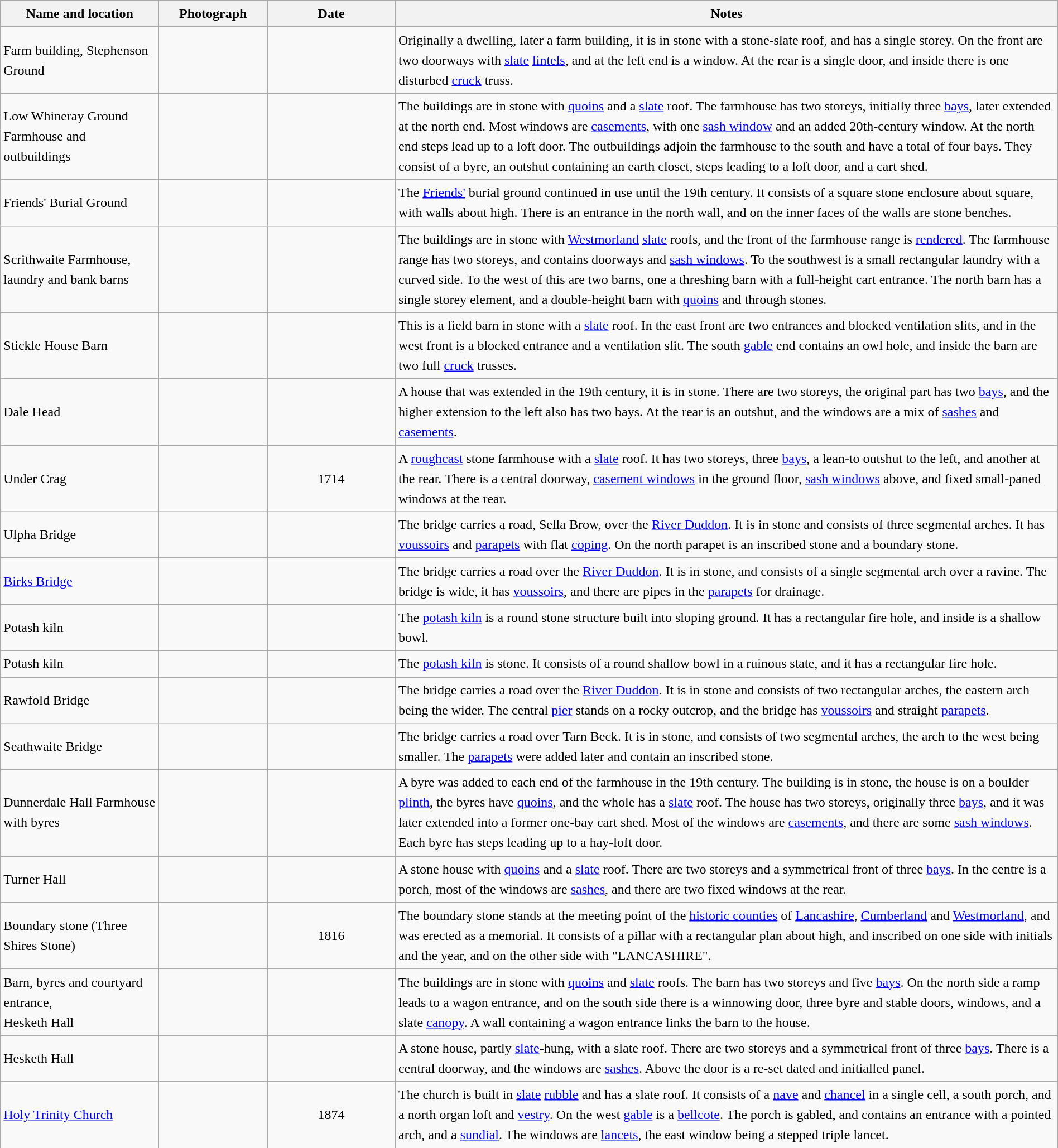<table class="wikitable sortable plainrowheaders" style="width:100%;border:0px;text-align:left;line-height:150%;">
<tr>
<th scope="col"  style="width:150px">Name and location</th>
<th scope="col"  style="width:100px" class="unsortable">Photograph</th>
<th scope="col"  style="width:120px">Date</th>
<th scope="col"  style="width:650px" class="unsortable">Notes</th>
</tr>
<tr>
<td>Farm building, Stephenson Ground<br><small></small></td>
<td></td>
<td align="center"></td>
<td>Originally a dwelling, later a farm building, it is in stone with a stone-slate roof, and has a single storey. On the front are two doorways with <a href='#'>slate</a> <a href='#'>lintels</a>, and at the left end is a window.  At the rear is a single door, and inside there is one disturbed <a href='#'>cruck</a> truss.</td>
</tr>
<tr>
<td>Low Whineray Ground Farmhouse and outbuildings<br><small></small></td>
<td></td>
<td align="center"></td>
<td>The buildings are in stone with <a href='#'>quoins</a> and a <a href='#'>slate</a> roof.  The farmhouse has two storeys, initially three <a href='#'>bays</a>, later extended at the north end.  Most windows are <a href='#'>casements</a>, with one <a href='#'>sash window</a> and an added 20th-century window.  At the north end steps lead up to a loft door.  The outbuildings adjoin the farmhouse to the south and have a total of four bays.  They consist of a byre, an outshut containing an earth closet, steps leading to a loft door, and a cart shed.</td>
</tr>
<tr>
<td>Friends' Burial Ground<br><small></small></td>
<td></td>
<td align="center"></td>
<td>The <a href='#'>Friends'</a> burial ground continued in use until the 19th century.  It consists of a square stone enclosure about  square, with walls about  high.  There is an entrance in the north wall, and on the inner faces of the walls are stone benches.</td>
</tr>
<tr>
<td>Scrithwaite Farmhouse, laundry and bank barns<br><small></small></td>
<td></td>
<td align="center"></td>
<td>The buildings are in stone with <a href='#'>Westmorland</a> <a href='#'>slate</a> roofs, and the front of the farmhouse range is <a href='#'>rendered</a>. The farmhouse range has two storeys, and contains doorways and <a href='#'>sash windows</a>. To the southwest is a small rectangular laundry with a curved side. To the west of this are two barns, one a threshing barn with a full-height cart entrance. The north barn has a single storey element, and a double-height barn with <a href='#'>quoins</a> and through stones.</td>
</tr>
<tr>
<td>Stickle House Barn<br><small></small></td>
<td></td>
<td align="center"></td>
<td>This is a field barn in stone with a <a href='#'>slate</a> roof.  In the east front are two entrances and blocked ventilation slits, and in the west front is a blocked entrance and a ventilation slit.  The south <a href='#'>gable</a> end contains an owl hole, and inside the barn are two full <a href='#'>cruck</a> trusses.</td>
</tr>
<tr>
<td>Dale Head<br><small></small></td>
<td></td>
<td align="center"></td>
<td>A house that was extended in the 19th century, it is in stone.  There are two storeys, the original part has two <a href='#'>bays</a>, and the higher extension to the left also has two bays.  At the rear is an outshut, and the windows are a mix of <a href='#'>sashes</a> and <a href='#'>casements</a>.</td>
</tr>
<tr>
<td>Under Crag<br><small></small></td>
<td></td>
<td align="center">1714</td>
<td>A <a href='#'>roughcast</a> stone farmhouse with a <a href='#'>slate</a> roof.  It has two storeys, three <a href='#'>bays</a>, a lean-to outshut to the left, and another at the rear.  There is a central doorway, <a href='#'>casement windows</a> in the ground floor, <a href='#'>sash windows</a> above, and fixed small-paned windows at the rear.</td>
</tr>
<tr>
<td>Ulpha Bridge<br><small></small></td>
<td></td>
<td align="center"></td>
<td>The bridge carries a road, Sella Brow, over the <a href='#'>River Duddon</a>.  It is in stone and consists of three segmental arches.  It has <a href='#'>voussoirs</a> and <a href='#'>parapets</a> with flat <a href='#'>coping</a>.  On the north parapet is an inscribed stone and a boundary stone.</td>
</tr>
<tr>
<td><a href='#'>Birks Bridge</a><br><small></small></td>
<td></td>
<td align="center"></td>
<td>The bridge carries a road over the <a href='#'>River Duddon</a>.  It is in stone, and consists of a single segmental arch over a ravine.  The bridge is  wide, it has <a href='#'>voussoirs</a>, and there are pipes in the <a href='#'>parapets</a> for drainage.</td>
</tr>
<tr>
<td>Potash kiln<br><small></small></td>
<td></td>
<td align="center"></td>
<td>The <a href='#'>potash kiln</a> is a round stone structure built into sloping ground.  It has a rectangular fire hole, and inside is a shallow bowl.</td>
</tr>
<tr>
<td>Potash kiln<br><small></small></td>
<td></td>
<td align="center"></td>
<td>The <a href='#'>potash kiln</a> is stone.  It consists of a round shallow bowl in a ruinous state, and it has a rectangular fire hole.</td>
</tr>
<tr>
<td>Rawfold Bridge<br><small></small></td>
<td></td>
<td align="center"></td>
<td>The bridge carries a road over the <a href='#'>River Duddon</a>.  It is in stone and consists of two rectangular arches, the eastern arch being the wider.  The central <a href='#'>pier</a> stands on a rocky outcrop, and the bridge has <a href='#'>voussoirs</a> and straight <a href='#'>parapets</a>.</td>
</tr>
<tr>
<td>Seathwaite Bridge<br><small></small></td>
<td></td>
<td align="center"></td>
<td>The bridge carries a road over Tarn Beck.  It is in stone, and consists of two segmental arches, the arch to the west being smaller.  The <a href='#'>parapets</a> were added later and contain an inscribed stone.</td>
</tr>
<tr>
<td>Dunnerdale Hall Farmhouse with byres<br><small></small></td>
<td></td>
<td align="center"></td>
<td>A byre was added to each end of the farmhouse in the 19th century.  The building is in stone, the house is on a boulder <a href='#'>plinth</a>, the byres have <a href='#'>quoins</a>, and the whole has a <a href='#'>slate</a> roof.  The house has two storeys, originally three <a href='#'>bays</a>, and it was later extended into a former one-bay cart shed.  Most of the windows are <a href='#'>casements</a>, and there are some <a href='#'>sash windows</a>.  Each byre has steps leading up to a hay-loft door.</td>
</tr>
<tr>
<td>Turner Hall<br><small></small></td>
<td></td>
<td align="center"></td>
<td>A stone house with <a href='#'>quoins</a> and a <a href='#'>slate</a> roof.  There are two storeys and a symmetrical front of three <a href='#'>bays</a>.  In the centre is a porch, most of the windows are <a href='#'>sashes</a>, and there are two fixed windows at the rear.</td>
</tr>
<tr>
<td>Boundary stone (Three Shires Stone)<br><small></small></td>
<td></td>
<td align="center">1816</td>
<td>The boundary stone stands at the meeting point of the <a href='#'>historic counties</a> of <a href='#'>Lancashire</a>, <a href='#'>Cumberland</a> and <a href='#'>Westmorland</a>, and was erected as a memorial.  It consists of a pillar with a rectangular plan about  high, and inscribed on one side with initials and the year, and on the other side with "LANCASHIRE".</td>
</tr>
<tr>
<td>Barn, byres and courtyard entrance,<br>Hesketh Hall<br><small></small></td>
<td></td>
<td align="center"></td>
<td>The buildings are in stone with <a href='#'>quoins</a> and <a href='#'>slate</a> roofs.  The barn has two storeys and five <a href='#'>bays</a>.  On the north side a ramp leads to a wagon entrance, and on the south side there is a winnowing door, three byre and stable doors, windows, and a slate <a href='#'>canopy</a>.  A wall containing a wagon entrance links the barn to the house.</td>
</tr>
<tr>
<td>Hesketh Hall<br><small></small></td>
<td></td>
<td align="center"></td>
<td>A stone house, partly <a href='#'>slate</a>-hung, with a slate roof.  There are two storeys and a symmetrical front of three <a href='#'>bays</a>.  There is a central doorway, and the windows are <a href='#'>sashes</a>.  Above the door is a re-set dated and initialled panel.</td>
</tr>
<tr>
<td><a href='#'>Holy Trinity Church</a><br><small></small></td>
<td></td>
<td align="center">1874</td>
<td>The church is built in <a href='#'>slate</a> <a href='#'>rubble</a> and has a slate roof.  It consists of a <a href='#'>nave</a> and <a href='#'>chancel</a> in a single cell, a south porch, and a north organ loft and <a href='#'>vestry</a>.  On the west <a href='#'>gable</a> is a <a href='#'>bellcote</a>.  The porch is gabled, and contains an entrance with a pointed arch, and a <a href='#'>sundial</a>.  The windows are <a href='#'>lancets</a>, the east window being a stepped triple lancet.</td>
</tr>
<tr>
</tr>
</table>
